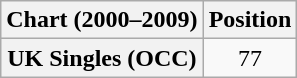<table class="wikitable plainrowheaders">
<tr>
<th scope="col">Chart (2000–2009)</th>
<th scope="col">Position</th>
</tr>
<tr>
<th scope="row">UK Singles (OCC)</th>
<td style="text-align:center;">77</td>
</tr>
</table>
